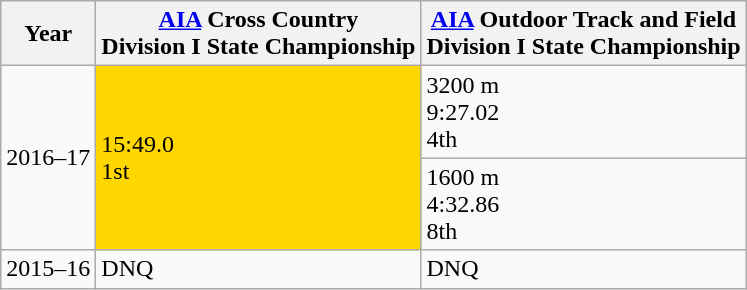<table class="wikitable sortable">
<tr>
<th>Year</th>
<th><a href='#'>AIA</a> Cross Country<br>Division I State Championship</th>
<th><a href='#'>AIA</a> Outdoor Track and Field<br>Division I State Championship</th>
</tr>
<tr>
<td Rowspan=2>2016–17</td>
<td Rowspan=2 bgcolor=gold>15:49.0<br>1st</td>
<td>3200 m<br>9:27.02<br>4th</td>
</tr>
<tr>
<td>1600 m<br>4:32.86<br>8th</td>
</tr>
<tr>
<td Rowspan=1>2015–16</td>
<td Rowspan=1>DNQ</td>
<td Rowspan=1>DNQ</td>
</tr>
</table>
